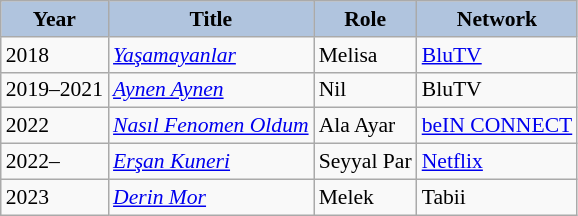<table class="wikitable" style="font-size: 90%;">
<tr style="text-align:center;">
<th style="background:#B0C4DE;">Year</th>
<th style="background:#B0C4DE;">Title</th>
<th style="background:#B0C4DE;">Role</th>
<th style="background:#B0C4DE;">Network</th>
</tr>
<tr>
<td>2018</td>
<td><em><a href='#'>Yaşamayanlar</a></em></td>
<td>Melisa</td>
<td><a href='#'>BluTV</a></td>
</tr>
<tr>
<td>2019–2021</td>
<td><em><a href='#'>Aynen Aynen</a></em></td>
<td>Nil</td>
<td>BluTV</td>
</tr>
<tr>
<td>2022</td>
<td><em><a href='#'>Nasıl Fenomen Oldum</a></em></td>
<td>Ala Ayar</td>
<td><a href='#'>beIN CONNECT</a></td>
</tr>
<tr>
<td>2022–</td>
<td><em><a href='#'>Erşan Kuneri</a></em></td>
<td>Seyyal Par</td>
<td><a href='#'>Netflix</a></td>
</tr>
<tr>
<td>2023</td>
<td><em><a href='#'>Derin Mor</a></em></td>
<td>Melek</td>
<td>Tabii</td>
</tr>
</table>
